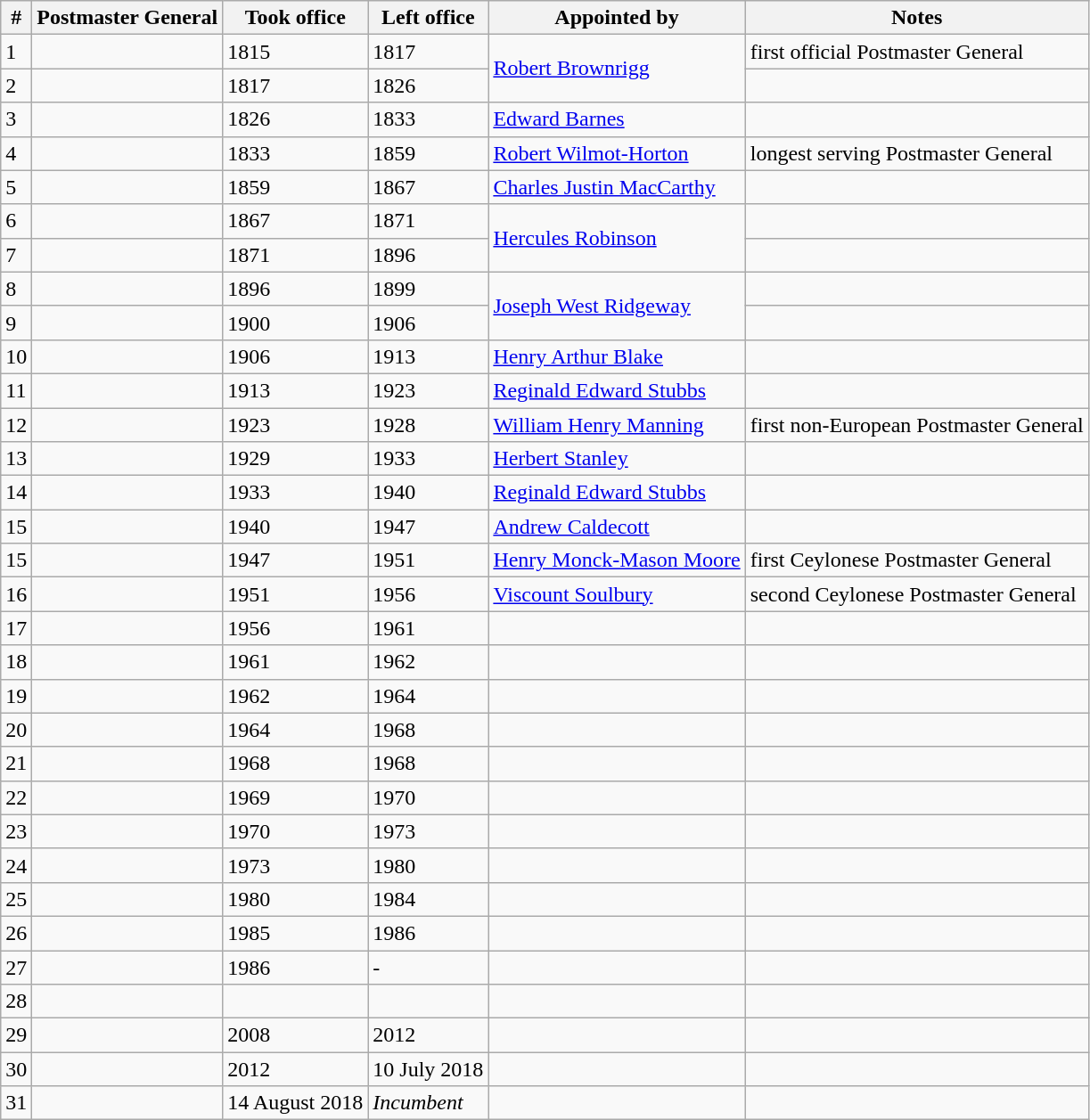<table class="wikitable sortable">
<tr>
<th>#</th>
<th>Postmaster General</th>
<th>Took office</th>
<th>Left office</th>
<th>Appointed by</th>
<th>Notes</th>
</tr>
<tr>
<td>1</td>
<td></td>
<td>1815</td>
<td>1817</td>
<td rowspan=2><a href='#'>Robert Brownrigg</a></td>
<td>first official Postmaster General</td>
</tr>
<tr>
<td>2</td>
<td></td>
<td>1817</td>
<td>1826</td>
<td></td>
</tr>
<tr>
<td>3</td>
<td></td>
<td>1826</td>
<td>1833</td>
<td><a href='#'>Edward Barnes</a></td>
<td></td>
</tr>
<tr>
<td>4</td>
<td></td>
<td>1833</td>
<td>1859</td>
<td><a href='#'>Robert Wilmot-Horton</a></td>
<td>longest serving Postmaster General</td>
</tr>
<tr>
<td>5</td>
<td></td>
<td>1859</td>
<td>1867</td>
<td><a href='#'>Charles Justin MacCarthy</a></td>
<td></td>
</tr>
<tr>
<td>6</td>
<td></td>
<td>1867</td>
<td>1871</td>
<td rowspan=2><a href='#'>Hercules Robinson</a></td>
<td></td>
</tr>
<tr>
<td>7</td>
<td></td>
<td>1871</td>
<td>1896</td>
<td></td>
</tr>
<tr>
<td>8</td>
<td></td>
<td>1896</td>
<td>1899</td>
<td rowspan=2><a href='#'>Joseph West Ridgeway</a></td>
<td></td>
</tr>
<tr>
<td>9</td>
<td></td>
<td>1900</td>
<td>1906</td>
<td></td>
</tr>
<tr>
<td>10</td>
<td></td>
<td>1906</td>
<td>1913</td>
<td><a href='#'>Henry Arthur Blake</a></td>
<td></td>
</tr>
<tr>
<td>11</td>
<td></td>
<td>1913</td>
<td>1923</td>
<td><a href='#'>Reginald Edward Stubbs</a></td>
<td></td>
</tr>
<tr>
<td>12</td>
<td></td>
<td>1923</td>
<td>1928</td>
<td><a href='#'>William Henry Manning</a></td>
<td>first non-European Postmaster General</td>
</tr>
<tr>
<td>13</td>
<td></td>
<td>1929</td>
<td>1933</td>
<td><a href='#'>Herbert Stanley</a></td>
<td></td>
</tr>
<tr>
<td>14</td>
<td></td>
<td>1933</td>
<td>1940</td>
<td><a href='#'>Reginald Edward Stubbs</a></td>
<td></td>
</tr>
<tr>
<td>15</td>
<td></td>
<td>1940</td>
<td>1947</td>
<td><a href='#'>Andrew Caldecott</a></td>
<td></td>
</tr>
<tr>
<td>15</td>
<td></td>
<td>1947</td>
<td>1951</td>
<td><a href='#'>Henry Monck-Mason Moore</a></td>
<td>first Ceylonese Postmaster General</td>
</tr>
<tr>
<td>16</td>
<td></td>
<td>1951</td>
<td>1956</td>
<td><a href='#'>Viscount Soulbury</a></td>
<td>second Ceylonese Postmaster General</td>
</tr>
<tr>
<td>17</td>
<td></td>
<td>1956</td>
<td>1961</td>
<td></td>
<td></td>
</tr>
<tr>
<td>18</td>
<td></td>
<td>1961</td>
<td>1962</td>
<td></td>
<td></td>
</tr>
<tr>
<td>19</td>
<td></td>
<td>1962</td>
<td>1964</td>
<td></td>
<td></td>
</tr>
<tr>
<td>20</td>
<td></td>
<td>1964</td>
<td>1968</td>
<td></td>
<td></td>
</tr>
<tr>
<td>21</td>
<td></td>
<td>1968</td>
<td>1968</td>
<td></td>
<td></td>
</tr>
<tr>
<td>22</td>
<td></td>
<td>1969</td>
<td>1970</td>
<td></td>
<td></td>
</tr>
<tr>
<td>23</td>
<td></td>
<td>1970</td>
<td>1973</td>
<td></td>
<td></td>
</tr>
<tr>
<td>24</td>
<td></td>
<td>1973</td>
<td>1980</td>
<td></td>
<td></td>
</tr>
<tr>
<td>25</td>
<td></td>
<td>1980</td>
<td>1984</td>
<td></td>
<td></td>
</tr>
<tr>
<td>26</td>
<td></td>
<td>1985</td>
<td>1986</td>
<td></td>
<td></td>
</tr>
<tr>
<td>27</td>
<td></td>
<td>1986</td>
<td>-</td>
<td></td>
<td></td>
</tr>
<tr>
<td>28</td>
<td></td>
<td></td>
<td></td>
<td></td>
<td></td>
</tr>
<tr>
<td>29</td>
<td></td>
<td>2008</td>
<td>2012</td>
<td></td>
<td></td>
</tr>
<tr>
<td>30</td>
<td></td>
<td>2012</td>
<td>10 July 2018</td>
<td></td>
<td></td>
</tr>
<tr>
<td>31</td>
<td></td>
<td>14 August 2018</td>
<td><em>Incumbent</em></td>
<td></td>
<td></td>
</tr>
</table>
